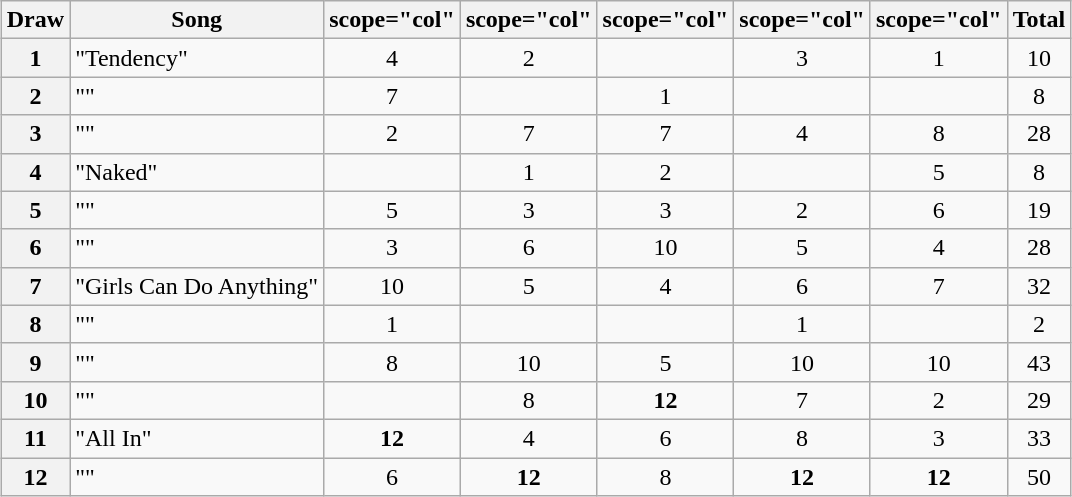<table class="wikitable collapsible plainrowheaders" style="margin: 1em auto 1em auto; text-align:center">
<tr>
<th scope="col">Draw</th>
<th scope="col">Song</th>
<th>scope="col" </th>
<th>scope="col" </th>
<th>scope="col" </th>
<th>scope="col" </th>
<th>scope="col" </th>
<th scope="col">Total</th>
</tr>
<tr>
<th scope="row" style="text-align:center;">1</th>
<td style="text-align:left">"Tendency"</td>
<td>4</td>
<td>2</td>
<td></td>
<td>3</td>
<td>1</td>
<td>10</td>
</tr>
<tr>
<th scope="row" style="text-align:center;">2</th>
<td style="text-align:left">""</td>
<td>7</td>
<td></td>
<td>1</td>
<td></td>
<td></td>
<td>8</td>
</tr>
<tr>
<th scope="row" style="text-align:center;">3</th>
<td style="text-align:left">""</td>
<td>2</td>
<td>7</td>
<td>7</td>
<td>4</td>
<td>8</td>
<td>28</td>
</tr>
<tr>
<th scope="row" style="text-align:center;">4</th>
<td style="text-align:left">"Naked"</td>
<td></td>
<td>1</td>
<td>2</td>
<td></td>
<td>5</td>
<td>8</td>
</tr>
<tr>
<th scope="row" style="text-align:center;">5</th>
<td style="text-align:left">""</td>
<td>5</td>
<td>3</td>
<td>3</td>
<td>2</td>
<td>6</td>
<td>19</td>
</tr>
<tr>
<th scope="row" style="text-align:center;">6</th>
<td style="text-align:left">""</td>
<td>3</td>
<td>6</td>
<td>10</td>
<td>5</td>
<td>4</td>
<td>28</td>
</tr>
<tr>
<th scope="row" style="text-align:center;">7</th>
<td style="text-align:left">"Girls Can Do Anything"</td>
<td>10</td>
<td>5</td>
<td>4</td>
<td>6</td>
<td>7</td>
<td>32</td>
</tr>
<tr>
<th scope="row" style="text-align:center;">8</th>
<td style="text-align:left">""</td>
<td>1</td>
<td></td>
<td></td>
<td>1</td>
<td></td>
<td>2</td>
</tr>
<tr>
<th scope="row" style="text-align:center;">9</th>
<td style="text-align:left">""</td>
<td>8</td>
<td>10</td>
<td>5</td>
<td>10</td>
<td>10</td>
<td>43</td>
</tr>
<tr>
<th scope="row" style="text-align:center;">10</th>
<td style="text-align:left">""</td>
<td></td>
<td>8</td>
<td><strong>12</strong></td>
<td>7</td>
<td>2</td>
<td>29</td>
</tr>
<tr>
<th scope="row" style="text-align:center;">11</th>
<td style="text-align:left">"All In"</td>
<td><strong>12</strong></td>
<td>4</td>
<td>6</td>
<td>8</td>
<td>3</td>
<td>33</td>
</tr>
<tr>
<th scope="row" style="text-align:center;">12</th>
<td style="text-align:left">""</td>
<td>6</td>
<td><strong>12</strong></td>
<td>8</td>
<td><strong>12</strong></td>
<td><strong>12</strong></td>
<td>50</td>
</tr>
</table>
